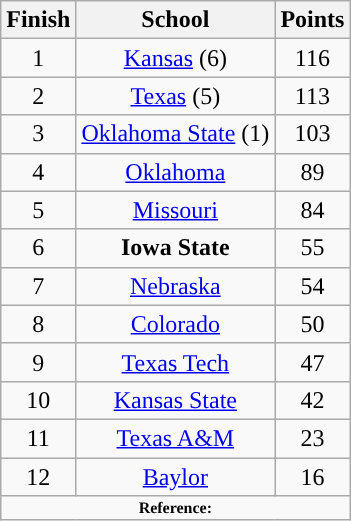<table class="wikitable" style="text-align: center">
<tr align=center>
<th>Finish</th>
<th>School</th>
<th>Points</th>
</tr>
<tr>
<td>1</td>
<td><a href='#'>Kansas</a> (6)</td>
<td>116</td>
</tr>
<tr>
<td>2</td>
<td><a href='#'>Texas</a> (5)</td>
<td>113</td>
</tr>
<tr>
<td>3</td>
<td><a href='#'>Oklahoma State</a> (1)</td>
<td>103</td>
</tr>
<tr>
<td>4</td>
<td><a href='#'>Oklahoma</a></td>
<td>89</td>
</tr>
<tr>
<td>5</td>
<td><a href='#'>Missouri</a></td>
<td>84</td>
</tr>
<tr>
<td>6</td>
<td><strong>Iowa State</strong></td>
<td>55</td>
</tr>
<tr>
<td>7</td>
<td><a href='#'>Nebraska</a></td>
<td>54</td>
</tr>
<tr>
<td>8</td>
<td><a href='#'>Colorado</a></td>
<td>50</td>
</tr>
<tr>
<td>9</td>
<td><a href='#'>Texas Tech</a></td>
<td>47</td>
</tr>
<tr>
<td>10</td>
<td><a href='#'>Kansas State</a></td>
<td>42</td>
</tr>
<tr>
<td>11</td>
<td><a href='#'>Texas A&M</a></td>
<td>23</td>
</tr>
<tr>
<td>12</td>
<td><a href='#'>Baylor</a></td>
<td>16</td>
</tr>
<tr>
<td colspan="6"  style="font-size:8pt; text-align:center;"><strong>Reference:</strong></td>
</tr>
</table>
